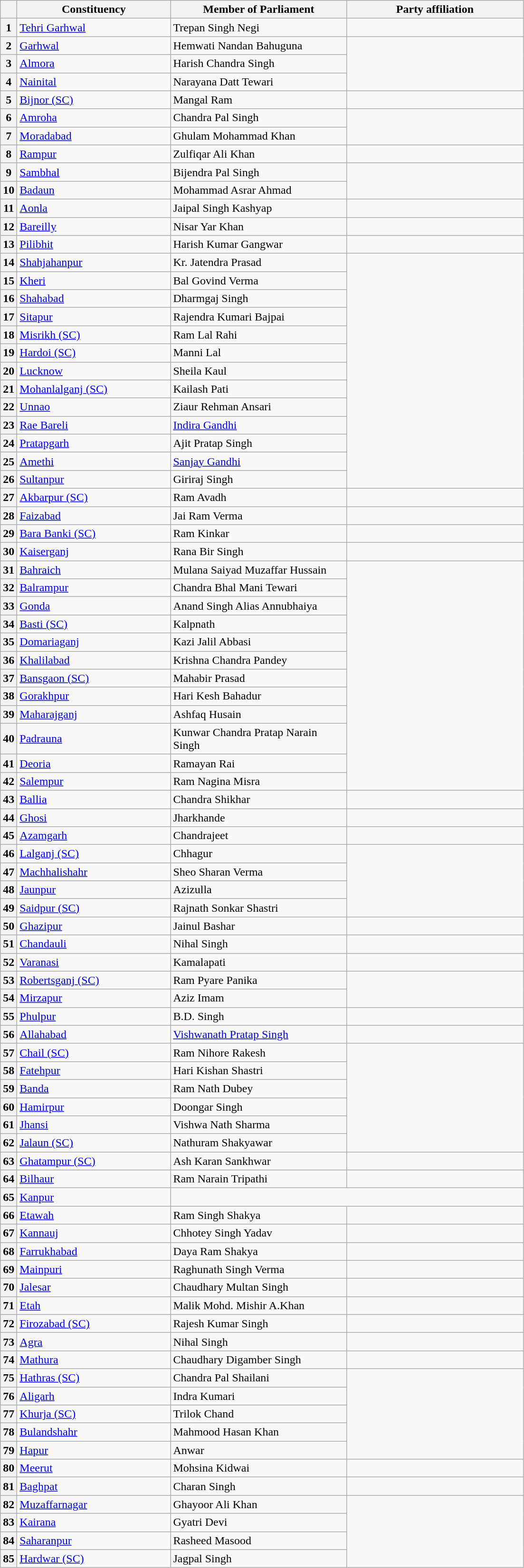<table class="wikitable sortable">
<tr style="text-align:center;">
<th></th>
<th style="width:13em">Constituency</th>
<th style="width:15em">Member of Parliament</th>
<th colspan="2" style="width:15em">Party affiliation</th>
</tr>
<tr>
<th>1</th>
<td><a href='#'>Tehri Garhwal</a></td>
<td>Trepan Singh Negi</td>
<td></td>
</tr>
<tr>
<th>2</th>
<td><a href='#'>Garhwal</a></td>
<td>Hemwati Nandan Bahuguna</td>
</tr>
<tr>
<th>3</th>
<td><a href='#'>Almora</a></td>
<td>Harish Chandra Singh</td>
</tr>
<tr>
<th>4</th>
<td><a href='#'>Nainital</a></td>
<td>Narayana Datt Tewari</td>
</tr>
<tr>
<th>5</th>
<td><a href='#'>Bijnor (SC)</a></td>
<td>Mangal Ram</td>
<td></td>
</tr>
<tr>
<th>6</th>
<td><a href='#'>Amroha</a></td>
<td>Chandra Pal Singh</td>
</tr>
<tr>
<th>7</th>
<td><a href='#'>Moradabad</a></td>
<td>Ghulam Mohammad Khan</td>
</tr>
<tr>
<th>8</th>
<td><a href='#'>Rampur</a></td>
<td>Zulfiqar Ali Khan</td>
<td></td>
</tr>
<tr>
<th>9</th>
<td><a href='#'>Sambhal</a></td>
<td>Bijendra Pal Singh</td>
</tr>
<tr>
<th>10</th>
<td><a href='#'>Badaun</a></td>
<td>Mohammad Asrar Ahmad</td>
</tr>
<tr>
<th>11</th>
<td><a href='#'>Aonla</a></td>
<td>Jaipal Singh Kashyap</td>
<td></td>
</tr>
<tr>
<th>12</th>
<td><a href='#'>Bareilly</a></td>
<td>Nisar Yar Khan</td>
</tr>
<tr>
<th>13</th>
<td><a href='#'>Pilibhit</a></td>
<td>Harish Kumar Gangwar</td>
<td></td>
</tr>
<tr>
<th>14</th>
<td><a href='#'>Shahjahanpur</a></td>
<td>Kr. Jatendra Prasad</td>
</tr>
<tr>
<th>15</th>
<td><a href='#'>Kheri</a></td>
<td>Bal Govind Verma</td>
</tr>
<tr>
<th>16</th>
<td><a href='#'>Shahabad</a></td>
<td>Dharmgaj Singh</td>
</tr>
<tr>
<th>17</th>
<td><a href='#'>Sitapur</a></td>
<td>Rajendra Kumari Bajpai</td>
</tr>
<tr>
<th>18</th>
<td><a href='#'>Misrikh (SC)</a></td>
<td>Ram Lal Rahi</td>
</tr>
<tr>
<th>19</th>
<td><a href='#'>Hardoi (SC)</a></td>
<td>Manni Lal</td>
</tr>
<tr>
<th>20</th>
<td><a href='#'>Lucknow</a></td>
<td>Sheila Kaul</td>
</tr>
<tr>
<th>21</th>
<td><a href='#'>Mohanlalganj (SC)</a></td>
<td>Kailash Pati</td>
</tr>
<tr>
<th>22</th>
<td><a href='#'>Unnao</a></td>
<td>Ziaur Rehman Ansari</td>
</tr>
<tr>
<th>23</th>
<td><a href='#'>Rae Bareli</a></td>
<td><a href='#'>Indira Gandhi</a></td>
</tr>
<tr>
<th>24</th>
<td><a href='#'>Pratapgarh</a></td>
<td>Ajit Pratap Singh</td>
</tr>
<tr>
<th>25</th>
<td><a href='#'>Amethi</a></td>
<td><a href='#'>Sanjay Gandhi</a></td>
</tr>
<tr>
<th>26</th>
<td><a href='#'>Sultanpur</a></td>
<td>Giriraj Singh</td>
</tr>
<tr>
<th>27</th>
<td><a href='#'>Akbarpur (SC)</a></td>
<td>Ram Avadh</td>
<td></td>
</tr>
<tr>
<th>28</th>
<td><a href='#'>Faizabad</a></td>
<td>Jai Ram Verma</td>
<td></td>
</tr>
<tr>
<th>29</th>
<td><a href='#'>Bara Banki (SC)</a></td>
<td>Ram Kinkar</td>
<td></td>
</tr>
<tr>
<th>30</th>
<td><a href='#'>Kaiserganj</a></td>
<td>Rana Bir Singh</td>
<td></td>
</tr>
<tr>
<th>31</th>
<td><a href='#'>Bahraich</a></td>
<td>Mulana Saiyad Muzaffar Hussain</td>
</tr>
<tr>
<th>32</th>
<td><a href='#'>Balrampur</a></td>
<td>Chandra Bhal Mani Tewari</td>
</tr>
<tr>
<th>33</th>
<td><a href='#'>Gonda</a></td>
<td>Anand Singh Alias Annubhaiya</td>
</tr>
<tr>
<th>34</th>
<td><a href='#'>Basti (SC)</a></td>
<td>Kalpnath</td>
</tr>
<tr>
<th>35</th>
<td><a href='#'>Domariaganj</a></td>
<td>Kazi Jalil Abbasi</td>
</tr>
<tr>
<th>36</th>
<td><a href='#'>Khalilabad</a></td>
<td>Krishna Chandra Pandey</td>
</tr>
<tr>
<th>37</th>
<td><a href='#'>Bansgaon (SC)</a></td>
<td>Mahabir Prasad</td>
</tr>
<tr>
<th>38</th>
<td><a href='#'>Gorakhpur</a></td>
<td>Hari Kesh Bahadur</td>
</tr>
<tr>
<th>39</th>
<td><a href='#'>Maharajganj</a></td>
<td>Ashfaq Husain</td>
</tr>
<tr>
<th>40</th>
<td><a href='#'>Padrauna</a></td>
<td>Kunwar Chandra Pratap Narain Singh</td>
</tr>
<tr>
<th>41</th>
<td><a href='#'>Deoria</a></td>
<td>Ramayan Rai</td>
</tr>
<tr>
<th>42</th>
<td><a href='#'>Salempur</a></td>
<td>Ram Nagina Misra</td>
</tr>
<tr>
<th>43</th>
<td><a href='#'>Ballia</a></td>
<td>Chandra Shikhar</td>
<td></td>
</tr>
<tr>
<th>44</th>
<td><a href='#'>Ghosi</a></td>
<td>Jharkhande</td>
<td></td>
</tr>
<tr>
<th>45</th>
<td><a href='#'>Azamgarh</a></td>
<td>Chandrajeet</td>
<td></td>
</tr>
<tr>
<th>46</th>
<td><a href='#'>Lalganj (SC)</a></td>
<td>Chhagur</td>
</tr>
<tr>
<th>47</th>
<td><a href='#'>Machhalishahr</a></td>
<td>Sheo Sharan Verma</td>
</tr>
<tr>
<th>48</th>
<td><a href='#'>Jaunpur</a></td>
<td>Azizulla</td>
</tr>
<tr>
<th>49</th>
<td><a href='#'>Saidpur (SC)</a></td>
<td>Rajnath Sonkar Shastri</td>
</tr>
<tr>
<th>50</th>
<td><a href='#'>Ghazipur</a></td>
<td>Jainul Bashar</td>
<td></td>
</tr>
<tr>
<th>51</th>
<td><a href='#'>Chandauli</a></td>
<td>Nihal Singh</td>
<td></td>
</tr>
<tr>
<th>52</th>
<td><a href='#'>Varanasi</a></td>
<td>Kamalapati</td>
<td></td>
</tr>
<tr>
<th>53</th>
<td><a href='#'>Robertsganj (SC)</a></td>
<td>Ram Pyare Panika</td>
</tr>
<tr>
<th>54</th>
<td><a href='#'>Mirzapur</a></td>
<td>Aziz Imam</td>
</tr>
<tr>
<th>55</th>
<td><a href='#'>Phulpur</a></td>
<td>B.D. Singh</td>
<td></td>
</tr>
<tr>
<th>56</th>
<td><a href='#'>Allahabad</a></td>
<td><a href='#'>Vishwanath Pratap Singh</a></td>
<td></td>
</tr>
<tr>
<th>57</th>
<td><a href='#'>Chail (SC)</a></td>
<td>Ram Nihore Rakesh</td>
</tr>
<tr>
<th>58</th>
<td><a href='#'>Fatehpur</a></td>
<td>Hari Kishan Shastri</td>
</tr>
<tr>
<th>59</th>
<td><a href='#'>Banda</a></td>
<td>Ram Nath Dubey</td>
</tr>
<tr>
<th>60</th>
<td><a href='#'>Hamirpur</a></td>
<td>Doongar Singh</td>
</tr>
<tr>
<th>61</th>
<td><a href='#'>Jhansi</a></td>
<td>Vishwa Nath Sharma</td>
</tr>
<tr>
<th>62</th>
<td><a href='#'>Jalaun (SC)</a></td>
<td>Nathuram Shakyawar</td>
</tr>
<tr>
<th>63</th>
<td><a href='#'>Ghatampur (SC)</a></td>
<td>Ash Karan Sankhwar</td>
<td></td>
</tr>
<tr>
<th>64</th>
<td><a href='#'>Bilhaur</a></td>
<td>Ram Narain Tripathi</td>
<td></td>
</tr>
<tr>
<th>65</th>
<td><a href='#'>Kanpur</a></td>
</tr>
<tr>
<th>66</th>
<td><a href='#'>Etawah</a></td>
<td>Ram Singh Shakya</td>
<td></td>
</tr>
<tr>
<th>67</th>
<td><a href='#'>Kannauj</a></td>
<td>Chhotey Singh Yadav</td>
</tr>
<tr>
<th>68</th>
<td><a href='#'>Farrukhabad</a></td>
<td>Daya Ram Shakya</td>
<td></td>
</tr>
<tr>
<th>69</th>
<td><a href='#'>Mainpuri</a></td>
<td>Raghunath Singh Verma</td>
<td></td>
</tr>
<tr>
<th>70</th>
<td><a href='#'>Jalesar</a></td>
<td>Chaudhary Multan Singh</td>
</tr>
<tr>
<th>71</th>
<td><a href='#'>Etah</a></td>
<td>Malik Mohd. Mishir A.Khan</td>
<td></td>
</tr>
<tr>
<th>72</th>
<td><a href='#'>Firozabad (SC)</a></td>
<td>Rajesh Kumar Singh</td>
<td></td>
</tr>
<tr>
<th>73</th>
<td><a href='#'>Agra</a></td>
<td>Nihal Singh</td>
<td></td>
</tr>
<tr>
<th>74</th>
<td><a href='#'>Mathura</a></td>
<td>Chaudhary Digamber Singh</td>
<td></td>
</tr>
<tr>
<th>75</th>
<td><a href='#'>Hathras (SC)</a></td>
<td>Chandra Pal Shailani</td>
</tr>
<tr>
<th>76</th>
<td><a href='#'>Aligarh</a></td>
<td>Indra Kumari</td>
</tr>
<tr>
<th>77</th>
<td><a href='#'>Khurja (SC)</a></td>
<td>Trilok Chand</td>
</tr>
<tr>
<th>78</th>
<td><a href='#'>Bulandshahr</a></td>
<td>Mahmood Hasan Khan</td>
</tr>
<tr>
<th>79</th>
<td><a href='#'>Hapur</a></td>
<td>Anwar</td>
</tr>
<tr>
<th>80</th>
<td><a href='#'>Meerut</a></td>
<td>Mohsina Kidwai</td>
<td></td>
</tr>
<tr>
<th>81</th>
<td><a href='#'>Baghpat</a></td>
<td>Charan Singh</td>
<td></td>
</tr>
<tr>
<th>82</th>
<td><a href='#'>Muzaffarnagar</a></td>
<td>Ghayoor Ali Khan</td>
</tr>
<tr>
<th>83</th>
<td><a href='#'>Kairana</a></td>
<td>Gyatri Devi</td>
</tr>
<tr>
<th>84</th>
<td><a href='#'>Saharanpur</a></td>
<td>Rasheed Masood</td>
</tr>
<tr>
<th>85</th>
<td><a href='#'>Hardwar (SC)</a></td>
<td>Jagpal Singh</td>
</tr>
</table>
